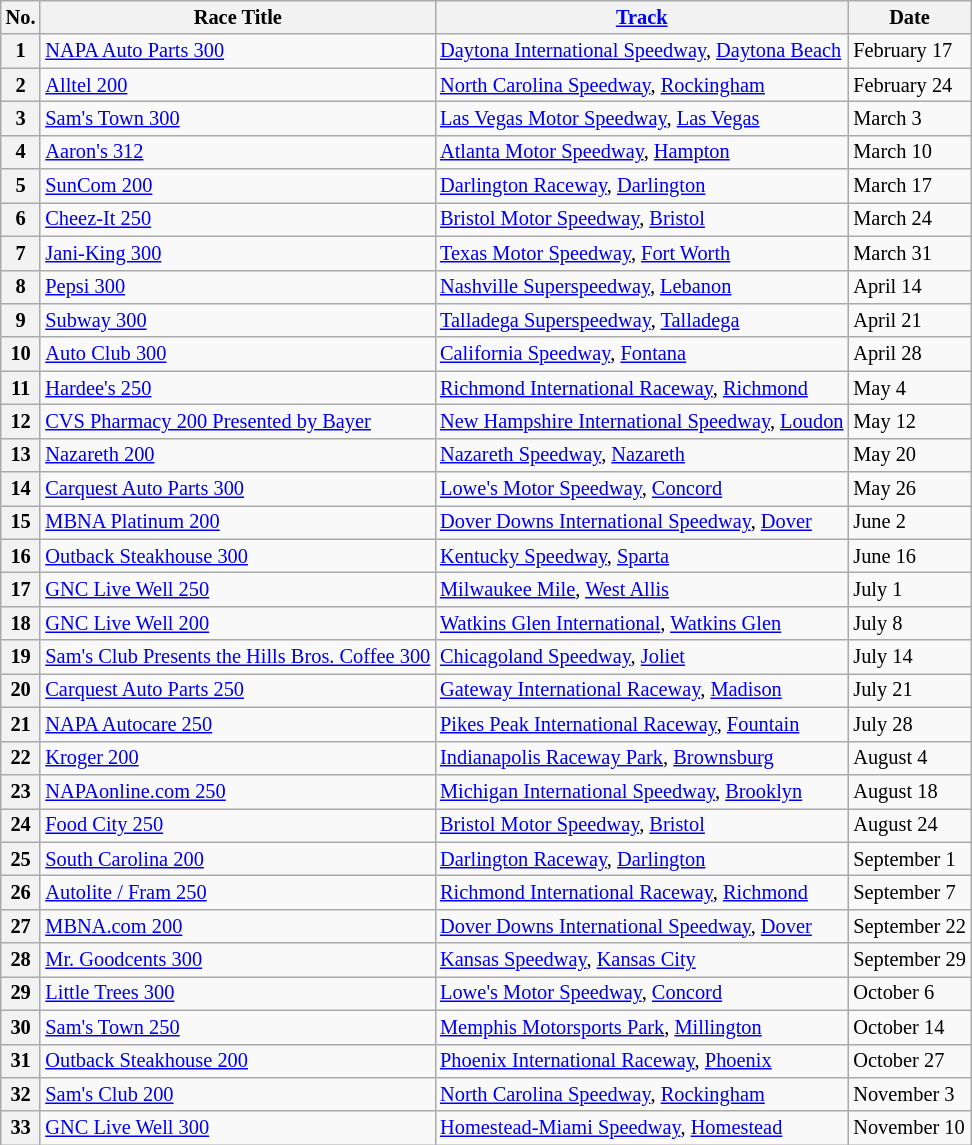<table class="wikitable" style="font-size:85%;">
<tr>
<th>No.</th>
<th>Race Title</th>
<th><a href='#'>Track</a></th>
<th>Date</th>
</tr>
<tr>
<th>1</th>
<td><a href='#'>NAPA Auto Parts 300</a></td>
<td><a href='#'>Daytona International Speedway</a>, <a href='#'>Daytona Beach</a></td>
<td>February 17</td>
</tr>
<tr>
<th>2</th>
<td><a href='#'>Alltel 200</a></td>
<td><a href='#'>North Carolina Speedway</a>, <a href='#'>Rockingham</a></td>
<td>February 24</td>
</tr>
<tr>
<th>3</th>
<td><a href='#'>Sam's Town 300</a></td>
<td><a href='#'>Las Vegas Motor Speedway</a>, <a href='#'>Las Vegas</a></td>
<td>March 3</td>
</tr>
<tr>
<th>4</th>
<td><a href='#'>Aaron's 312</a></td>
<td><a href='#'>Atlanta Motor Speedway</a>, <a href='#'>Hampton</a></td>
<td>March 10</td>
</tr>
<tr>
<th>5</th>
<td><a href='#'>SunCom 200</a></td>
<td><a href='#'>Darlington Raceway</a>, <a href='#'>Darlington</a></td>
<td>March 17</td>
</tr>
<tr>
<th>6</th>
<td><a href='#'>Cheez-It 250</a></td>
<td><a href='#'>Bristol Motor Speedway</a>, <a href='#'>Bristol</a></td>
<td>March 24</td>
</tr>
<tr>
<th>7</th>
<td><a href='#'>Jani-King 300</a></td>
<td><a href='#'>Texas Motor Speedway</a>, <a href='#'>Fort Worth</a></td>
<td>March 31</td>
</tr>
<tr>
<th>8</th>
<td><a href='#'>Pepsi 300</a></td>
<td><a href='#'>Nashville Superspeedway</a>, <a href='#'>Lebanon</a></td>
<td>April 14</td>
</tr>
<tr>
<th>9</th>
<td><a href='#'>Subway 300</a></td>
<td><a href='#'>Talladega Superspeedway</a>, <a href='#'>Talladega</a></td>
<td>April 21</td>
</tr>
<tr>
<th>10</th>
<td><a href='#'>Auto Club 300</a></td>
<td><a href='#'>California Speedway</a>, <a href='#'>Fontana</a></td>
<td>April 28</td>
</tr>
<tr>
<th>11</th>
<td><a href='#'>Hardee's 250</a></td>
<td><a href='#'>Richmond International Raceway</a>, <a href='#'>Richmond</a></td>
<td>May 4</td>
</tr>
<tr>
<th>12</th>
<td><a href='#'>CVS Pharmacy 200 Presented by Bayer</a></td>
<td><a href='#'>New Hampshire International Speedway</a>, <a href='#'>Loudon</a></td>
<td>May 12</td>
</tr>
<tr>
<th>13</th>
<td><a href='#'>Nazareth 200</a></td>
<td><a href='#'>Nazareth Speedway</a>, <a href='#'>Nazareth</a></td>
<td>May 20</td>
</tr>
<tr>
<th>14</th>
<td><a href='#'>Carquest Auto Parts 300</a></td>
<td><a href='#'>Lowe's Motor Speedway</a>, <a href='#'>Concord</a></td>
<td>May 26</td>
</tr>
<tr>
<th>15</th>
<td><a href='#'>MBNA Platinum 200</a></td>
<td><a href='#'>Dover Downs International Speedway</a>, <a href='#'>Dover</a></td>
<td>June 2</td>
</tr>
<tr>
<th>16</th>
<td><a href='#'>Outback Steakhouse 300</a></td>
<td><a href='#'>Kentucky Speedway</a>, <a href='#'>Sparta</a></td>
<td>June 16</td>
</tr>
<tr>
<th>17</th>
<td><a href='#'>GNC Live Well 250</a></td>
<td><a href='#'>Milwaukee Mile</a>, <a href='#'>West Allis</a></td>
<td>July 1</td>
</tr>
<tr>
<th>18</th>
<td><a href='#'>GNC Live Well 200</a></td>
<td><a href='#'>Watkins Glen International</a>, <a href='#'>Watkins Glen</a></td>
<td>July 8</td>
</tr>
<tr>
<th>19</th>
<td><a href='#'>Sam's Club Presents the Hills Bros. Coffee 300</a></td>
<td><a href='#'>Chicagoland Speedway</a>, <a href='#'>Joliet</a></td>
<td>July 14</td>
</tr>
<tr>
<th>20</th>
<td><a href='#'>Carquest Auto Parts 250</a></td>
<td><a href='#'>Gateway International Raceway</a>, <a href='#'>Madison</a></td>
<td>July 21</td>
</tr>
<tr>
<th>21</th>
<td><a href='#'>NAPA Autocare 250</a></td>
<td><a href='#'>Pikes Peak International Raceway</a>, <a href='#'>Fountain</a></td>
<td>July 28</td>
</tr>
<tr>
<th>22</th>
<td><a href='#'>Kroger 200</a></td>
<td><a href='#'>Indianapolis Raceway Park</a>, <a href='#'>Brownsburg</a></td>
<td>August 4</td>
</tr>
<tr>
<th>23</th>
<td><a href='#'>NAPAonline.com 250</a></td>
<td><a href='#'>Michigan International Speedway</a>, <a href='#'>Brooklyn</a></td>
<td>August 18</td>
</tr>
<tr>
<th>24</th>
<td><a href='#'>Food City 250</a></td>
<td><a href='#'>Bristol Motor Speedway</a>, <a href='#'>Bristol</a></td>
<td>August 24</td>
</tr>
<tr>
<th>25</th>
<td><a href='#'>South Carolina 200</a></td>
<td><a href='#'>Darlington Raceway</a>, <a href='#'>Darlington</a></td>
<td>September 1</td>
</tr>
<tr>
<th>26</th>
<td><a href='#'>Autolite / Fram 250</a></td>
<td><a href='#'>Richmond International Raceway</a>, <a href='#'>Richmond</a></td>
<td>September 7</td>
</tr>
<tr>
<th>27</th>
<td><a href='#'>MBNA.com 200</a></td>
<td><a href='#'>Dover Downs International Speedway</a>, <a href='#'>Dover</a></td>
<td>September 22</td>
</tr>
<tr>
<th>28</th>
<td><a href='#'>Mr. Goodcents 300</a></td>
<td><a href='#'>Kansas Speedway</a>, <a href='#'>Kansas City</a></td>
<td>September 29</td>
</tr>
<tr>
<th>29</th>
<td><a href='#'>Little Trees 300</a></td>
<td><a href='#'>Lowe's Motor Speedway</a>, <a href='#'>Concord</a></td>
<td>October 6</td>
</tr>
<tr>
<th>30</th>
<td><a href='#'>Sam's Town 250</a></td>
<td><a href='#'>Memphis Motorsports Park</a>, <a href='#'>Millington</a></td>
<td>October 14</td>
</tr>
<tr>
<th>31</th>
<td><a href='#'>Outback Steakhouse 200</a></td>
<td><a href='#'>Phoenix International Raceway</a>, <a href='#'>Phoenix</a></td>
<td>October 27</td>
</tr>
<tr>
<th>32</th>
<td><a href='#'>Sam's Club 200</a></td>
<td><a href='#'>North Carolina Speedway</a>, <a href='#'>Rockingham</a></td>
<td>November 3</td>
</tr>
<tr>
<th>33</th>
<td><a href='#'>GNC Live Well 300</a></td>
<td><a href='#'>Homestead-Miami Speedway</a>, <a href='#'>Homestead</a></td>
<td>November 10</td>
</tr>
</table>
